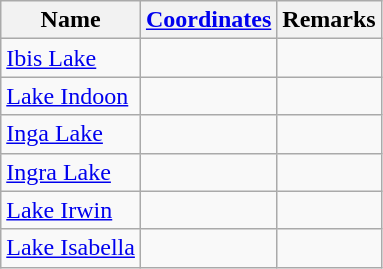<table class="wikitable">
<tr>
<th>Name</th>
<th><a href='#'>Coordinates</a></th>
<th>Remarks</th>
</tr>
<tr>
<td><a href='#'>Ibis Lake</a></td>
<td></td>
<td></td>
</tr>
<tr>
<td><a href='#'>Lake Indoon</a></td>
<td></td>
<td></td>
</tr>
<tr>
<td><a href='#'>Inga Lake</a></td>
<td></td>
<td></td>
</tr>
<tr>
<td><a href='#'>Ingra Lake</a></td>
<td></td>
<td></td>
</tr>
<tr>
<td><a href='#'>Lake Irwin</a></td>
<td></td>
<td></td>
</tr>
<tr>
<td><a href='#'>Lake Isabella</a></td>
<td></td>
<td></td>
</tr>
</table>
